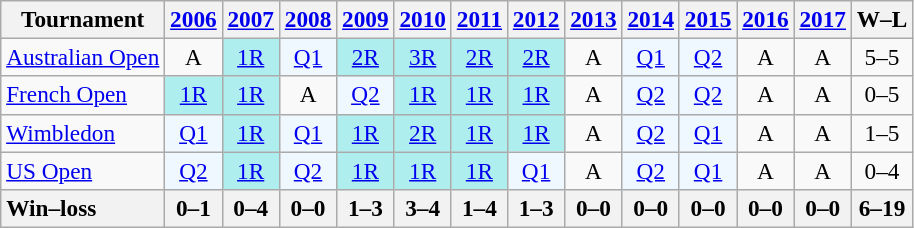<table class=wikitable style=text-align:center;font-size:97%>
<tr>
<th>Tournament</th>
<th><a href='#'>2006</a></th>
<th><a href='#'>2007</a></th>
<th><a href='#'>2008</a></th>
<th><a href='#'>2009</a></th>
<th><a href='#'>2010</a></th>
<th><a href='#'>2011</a></th>
<th><a href='#'>2012</a></th>
<th><a href='#'>2013</a></th>
<th><a href='#'>2014</a></th>
<th><a href='#'>2015</a></th>
<th><a href='#'>2016</a></th>
<th><a href='#'>2017</a></th>
<th>W–L</th>
</tr>
<tr>
<td align=left><a href='#'>Australian Open</a></td>
<td>A</td>
<td bgcolor=afeeee><a href='#'>1R</a></td>
<td bgcolor="f0f8ff"><a href='#'>Q1</a></td>
<td bgcolor=afeeee><a href='#'>2R</a></td>
<td bgcolor=afeeee><a href='#'>3R</a></td>
<td bgcolor=afeeee><a href='#'>2R</a></td>
<td bgcolor=afeeee><a href='#'>2R</a></td>
<td>A</td>
<td bgcolor="f0f8ff"><a href='#'>Q1</a></td>
<td bgcolor="f0f8ff"><a href='#'>Q2</a></td>
<td>A</td>
<td>A</td>
<td>5–5</td>
</tr>
<tr>
<td align=left><a href='#'>French Open</a></td>
<td bgcolor=afeeee><a href='#'>1R</a></td>
<td bgcolor=afeeee><a href='#'>1R</a></td>
<td>A</td>
<td bgcolor="f0f8ff"><a href='#'>Q2</a></td>
<td bgcolor=afeeee><a href='#'>1R</a></td>
<td bgcolor=afeeee><a href='#'>1R</a></td>
<td bgcolor=afeeee><a href='#'>1R</a></td>
<td>A</td>
<td bgcolor="f0f8ff"><a href='#'>Q2</a></td>
<td bgcolor="f0f8ff"><a href='#'>Q2</a></td>
<td>A</td>
<td>A</td>
<td>0–5</td>
</tr>
<tr>
<td align=left><a href='#'>Wimbledon</a></td>
<td bgcolor="f0f8ff"><a href='#'>Q1</a></td>
<td bgcolor=afeeee><a href='#'>1R</a></td>
<td bgcolor="f0f8ff"><a href='#'>Q1</a></td>
<td bgcolor=afeeee><a href='#'>1R</a></td>
<td bgcolor=afeeee><a href='#'>2R</a></td>
<td bgcolor=afeeee><a href='#'>1R</a></td>
<td bgcolor=afeeee><a href='#'>1R</a></td>
<td>A</td>
<td bgcolor="f0f8ff"><a href='#'>Q2</a></td>
<td bgcolor="f0f8ff"><a href='#'>Q1</a></td>
<td>A</td>
<td>A</td>
<td>1–5</td>
</tr>
<tr>
<td align=left><a href='#'>US Open</a></td>
<td bgcolor="f0f8ff"><a href='#'>Q2</a></td>
<td bgcolor=afeeee><a href='#'>1R</a></td>
<td bgcolor="f0f8ff"><a href='#'>Q2</a></td>
<td bgcolor=afeeee><a href='#'>1R</a></td>
<td bgcolor=afeeee><a href='#'>1R</a></td>
<td bgcolor=afeeee><a href='#'>1R</a></td>
<td bgcolor="f0f8ff"><a href='#'>Q1</a></td>
<td>A</td>
<td bgcolor="f0f8ff"><a href='#'>Q2</a></td>
<td bgcolor="f0f8ff"><a href='#'>Q1</a></td>
<td>A</td>
<td>A</td>
<td>0–4</td>
</tr>
<tr>
<th style=text-align:left>Win–loss</th>
<th>0–1</th>
<th>0–4</th>
<th>0–0</th>
<th>1–3</th>
<th>3–4</th>
<th>1–4</th>
<th>1–3</th>
<th>0–0</th>
<th>0–0</th>
<th>0–0</th>
<th>0–0</th>
<th>0–0</th>
<th>6–19</th>
</tr>
</table>
